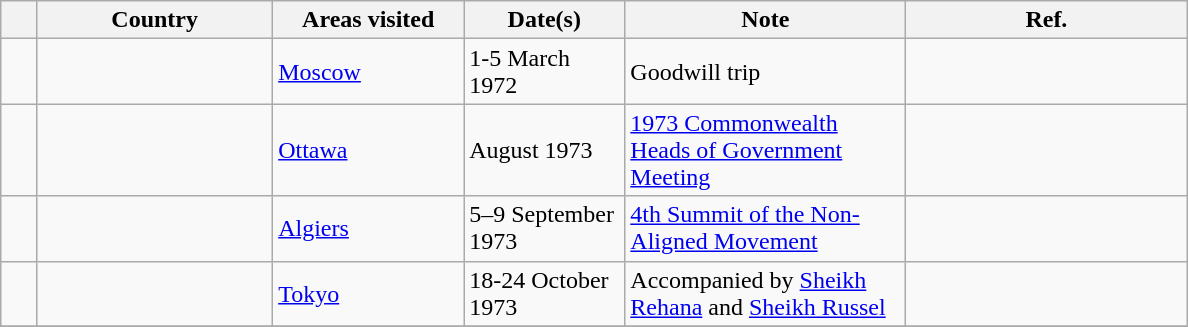<table class="wikitable outercollapse sortable" style="margin: 1em auto 1em auto">
<tr>
<th style="width: 3%;"></th>
<th width=150>Country</th>
<th width=120>Areas visited</th>
<th width=100>Date(s)</th>
<th width=180>Note</th>
<th width=180>Ref.</th>
</tr>
<tr>
<td></td>
<td></td>
<td><a href='#'>Moscow</a></td>
<td>1-5 March 1972</td>
<td>Goodwill trip</td>
<td></td>
</tr>
<tr>
<td></td>
<td></td>
<td><a href='#'>Ottawa</a></td>
<td>August 1973</td>
<td><a href='#'>1973 Commonwealth Heads of Government Meeting</a></td>
<td></td>
</tr>
<tr>
<td></td>
<td></td>
<td><a href='#'>Algiers</a></td>
<td>5–9 September 1973</td>
<td><a href='#'>4th Summit of the Non-Aligned Movement</a></td>
<td></td>
</tr>
<tr>
<td></td>
<td></td>
<td><a href='#'>Tokyo</a></td>
<td>18-24 October 1973</td>
<td>Accompanied by <a href='#'>Sheikh Rehana</a> and <a href='#'>Sheikh Russel</a></td>
<td></td>
</tr>
<tr>
</tr>
</table>
